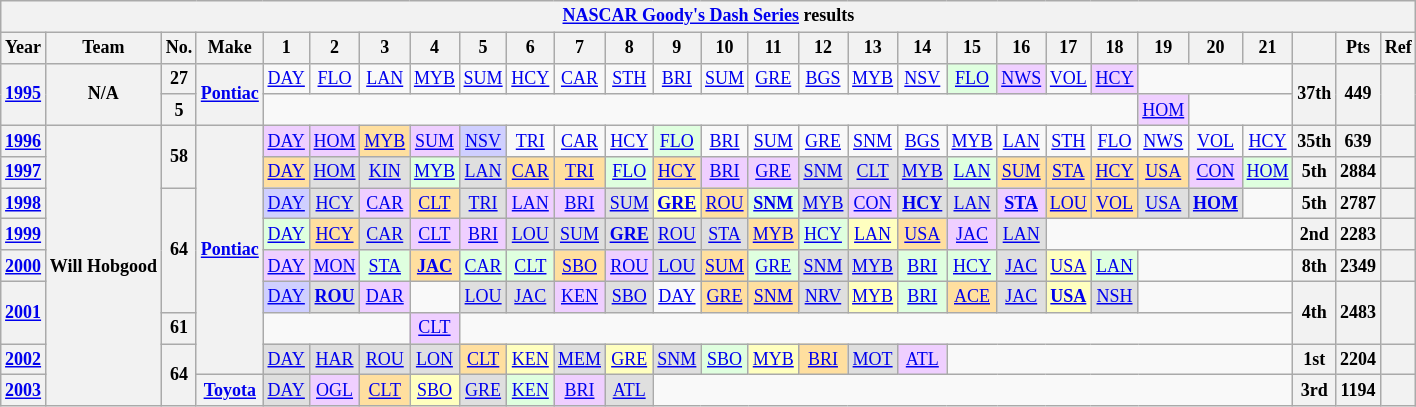<table class="wikitable" style="text-align:center; font-size:75%">
<tr>
<th colspan=32><a href='#'>NASCAR Goody's Dash Series</a> results</th>
</tr>
<tr>
<th>Year</th>
<th>Team</th>
<th>No.</th>
<th>Make</th>
<th>1</th>
<th>2</th>
<th>3</th>
<th>4</th>
<th>5</th>
<th>6</th>
<th>7</th>
<th>8</th>
<th>9</th>
<th>10</th>
<th>11</th>
<th>12</th>
<th>13</th>
<th>14</th>
<th>15</th>
<th>16</th>
<th>17</th>
<th>18</th>
<th>19</th>
<th>20</th>
<th>21</th>
<th></th>
<th>Pts</th>
<th>Ref</th>
</tr>
<tr>
<th rowspan=2><a href='#'>1995</a></th>
<th rowspan=2>N/A</th>
<th>27</th>
<th rowspan=2><a href='#'>Pontiac</a></th>
<td><a href='#'>DAY</a></td>
<td><a href='#'>FLO</a></td>
<td><a href='#'>LAN</a></td>
<td><a href='#'>MYB</a></td>
<td><a href='#'>SUM</a></td>
<td><a href='#'>HCY</a></td>
<td><a href='#'>CAR</a></td>
<td><a href='#'>STH</a></td>
<td><a href='#'>BRI</a></td>
<td><a href='#'>SUM</a></td>
<td><a href='#'>GRE</a></td>
<td><a href='#'>BGS</a></td>
<td><a href='#'>MYB</a></td>
<td><a href='#'>NSV</a></td>
<td style="background:#DFFFDF;"><a href='#'>FLO</a><br></td>
<td style="background:#EFCFFF;"><a href='#'>NWS</a><br></td>
<td><a href='#'>VOL</a></td>
<td style="background:#EFCFFF;"><a href='#'>HCY</a><br></td>
<td colspan=3></td>
<th rowspan=2>37th</th>
<th rowspan=2>449</th>
<th rowspan=2></th>
</tr>
<tr>
<th>5</th>
<td colspan=18></td>
<td style="background:#EFCFFF;"><a href='#'>HOM</a><br></td>
<td colspan=2></td>
</tr>
<tr>
<th><a href='#'>1996</a></th>
<th rowspan=9>Will Hobgood</th>
<th rowspan=2>58</th>
<th rowspan=8><a href='#'>Pontiac</a></th>
<td style="background:#EFCFFF;"><a href='#'>DAY</a><br></td>
<td style="background:#EFCFFF;"><a href='#'>HOM</a><br></td>
<td style="background:#FFDF9F;"><a href='#'>MYB</a><br></td>
<td style="background:#EFCFFF;"><a href='#'>SUM</a><br></td>
<td style="background:#CFCFFF;"><a href='#'>NSV</a><br></td>
<td><a href='#'>TRI</a></td>
<td><a href='#'>CAR</a></td>
<td><a href='#'>HCY</a></td>
<td style="background:#DFFFDF;"><a href='#'>FLO</a><br></td>
<td><a href='#'>BRI</a></td>
<td><a href='#'>SUM</a></td>
<td><a href='#'>GRE</a></td>
<td><a href='#'>SNM</a></td>
<td><a href='#'>BGS</a></td>
<td><a href='#'>MYB</a></td>
<td><a href='#'>LAN</a></td>
<td><a href='#'>STH</a></td>
<td><a href='#'>FLO</a></td>
<td><a href='#'>NWS</a></td>
<td><a href='#'>VOL</a></td>
<td><a href='#'>HCY</a></td>
<th>35th</th>
<th>639</th>
<th></th>
</tr>
<tr>
<th><a href='#'>1997</a></th>
<td style="background:#FFDF9F;"><a href='#'>DAY</a><br></td>
<td style="background:#DFDFDF;"><a href='#'>HOM</a><br></td>
<td style="background:#DFDFDF;"><a href='#'>KIN</a><br></td>
<td style="background:#DFFFDF;"><a href='#'>MYB</a><br></td>
<td style="background:#DFDFDF;"><a href='#'>LAN</a><br></td>
<td style="background:#FFDF9F;"><a href='#'>CAR</a><br></td>
<td style="background:#FFDF9F;"><a href='#'>TRI</a><br></td>
<td style="background:#DFFFDF;"><a href='#'>FLO</a><br></td>
<td style="background:#FFDF9F;"><a href='#'>HCY</a><br></td>
<td style="background:#EFCFFF;"><a href='#'>BRI</a><br></td>
<td style="background:#EFCFFF;"><a href='#'>GRE</a><br></td>
<td style="background:#DFDFDF;"><a href='#'>SNM</a><br></td>
<td style="background:#DFDFDF;"><a href='#'>CLT</a><br></td>
<td style="background:#DFDFDF;"><a href='#'>MYB</a><br></td>
<td style="background:#DFFFDF;"><a href='#'>LAN</a><br></td>
<td style="background:#FFDF9F;"><a href='#'>SUM</a><br></td>
<td style="background:#FFDF9F;"><a href='#'>STA</a><br></td>
<td style="background:#FFDF9F;"><a href='#'>HCY</a><br></td>
<td style="background:#FFDF9F;"><a href='#'>USA</a><br></td>
<td style="background:#EFCFFF;"><a href='#'>CON</a><br></td>
<td style="background:#DFFFDF;"><a href='#'>HOM</a><br></td>
<th>5th</th>
<th>2884</th>
<th></th>
</tr>
<tr>
<th><a href='#'>1998</a></th>
<th rowspan=4>64</th>
<td style="background:#CFCFFF;"><a href='#'>DAY</a><br></td>
<td style="background:#DFDFDF;"><a href='#'>HCY</a><br></td>
<td style="background:#EFCFFF;"><a href='#'>CAR</a><br></td>
<td style="background:#FFDF9F;"><a href='#'>CLT</a><br></td>
<td style="background:#DFDFDF;"><a href='#'>TRI</a><br></td>
<td style="background:#EFCFFF;"><a href='#'>LAN</a><br></td>
<td style="background:#EFCFFF;"><a href='#'>BRI</a><br></td>
<td style="background:#DFDFDF;"><a href='#'>SUM</a><br></td>
<td style="background:#FFFFBF;"><strong><a href='#'>GRE</a></strong><br></td>
<td style="background:#FFDF9F;"><a href='#'>ROU</a><br></td>
<td style="background:#DFFFDF;"><strong><a href='#'>SNM</a></strong><br></td>
<td style="background:#DFDFDF;"><a href='#'>MYB</a><br></td>
<td style="background:#EFCFFF;"><a href='#'>CON</a><br></td>
<td style="background:#DFDFDF;"><strong><a href='#'>HCY</a></strong><br></td>
<td style="background:#DFDFDF;"><a href='#'>LAN</a><br></td>
<td style="background:#EFCFFF;"><strong><a href='#'>STA</a></strong><br></td>
<td style="background:#FFDF9F;"><a href='#'>LOU</a><br></td>
<td style="background:#FFDF9F;"><a href='#'>VOL</a><br></td>
<td style="background:#DFDFDF;"><a href='#'>USA</a><br></td>
<td style="background:#DFDFDF;"><strong><a href='#'>HOM</a></strong><br></td>
<td></td>
<th>5th</th>
<th>2787</th>
<th></th>
</tr>
<tr>
<th><a href='#'>1999</a></th>
<td style="background:#DFFFDF;"><a href='#'>DAY</a><br></td>
<td style="background:#FFDF9F;"><a href='#'>HCY</a><br></td>
<td style="background:#DFDFDF;"><a href='#'>CAR</a><br></td>
<td style="background:#EFCFFF;"><a href='#'>CLT</a><br></td>
<td style="background:#EFCFFF;"><a href='#'>BRI</a><br></td>
<td style="background:#DFDFDF;"><a href='#'>LOU</a><br></td>
<td style="background:#DFDFDF;"><a href='#'>SUM</a><br></td>
<td style="background:#DFDFDF;"><strong><a href='#'>GRE</a></strong><br></td>
<td style="background:#DFDFDF;"><a href='#'>ROU</a><br></td>
<td style="background:#DFDFDF;"><a href='#'>STA</a><br></td>
<td style="background:#FFDF9F;"><a href='#'>MYB</a><br></td>
<td style="background:#DFFFDF;"><a href='#'>HCY</a><br></td>
<td style="background:#FFFFBF;"><a href='#'>LAN</a><br></td>
<td style="background:#FFDF9F;"><a href='#'>USA</a><br></td>
<td style="background:#EFCFFF;"><a href='#'>JAC</a><br></td>
<td style="background:#DFDFDF;"><a href='#'>LAN</a><br></td>
<td colspan=5></td>
<th>2nd</th>
<th>2283</th>
<th></th>
</tr>
<tr>
<th><a href='#'>2000</a></th>
<td style="background:#EFCFFF;"><a href='#'>DAY</a><br></td>
<td style="background:#EFCFFF;"><a href='#'>MON</a><br></td>
<td style="background:#DFFFDF;"><a href='#'>STA</a><br></td>
<td style="background:#FFDF9F;"><strong><a href='#'>JAC</a></strong><br></td>
<td style="background:#DFFFDF;"><a href='#'>CAR</a><br></td>
<td style="background:#DFFFDF;"><a href='#'>CLT</a><br></td>
<td style="background:#FFDF9F;"><a href='#'>SBO</a><br></td>
<td style="background:#EFCFFF;"><a href='#'>ROU</a><br></td>
<td style="background:#DFDFDF;"><a href='#'>LOU</a><br></td>
<td style="background:#FFDF9F;"><a href='#'>SUM</a><br></td>
<td style="background:#DFFFDF;"><a href='#'>GRE</a><br></td>
<td style="background:#DFDFDF;"><a href='#'>SNM</a><br></td>
<td style="background:#DFDFDF;"><a href='#'>MYB</a><br></td>
<td style="background:#DFFFDF;"><a href='#'>BRI</a><br></td>
<td style="background:#DFFFDF;"><a href='#'>HCY</a><br></td>
<td style="background:#DFDFDF;"><a href='#'>JAC</a><br></td>
<td style="background:#FFFFBF;"><a href='#'>USA</a><br></td>
<td style="background:#DFFFDF;"><a href='#'>LAN</a><br></td>
<td colspan=3></td>
<th>8th</th>
<th>2349</th>
<th></th>
</tr>
<tr>
<th rowspan=2><a href='#'>2001</a></th>
<td style="background:#CFCFFF;"><a href='#'>DAY</a><br></td>
<td style="background:#DFDFDF;"><strong><a href='#'>ROU</a></strong><br></td>
<td style="background:#EFCFFF;"><a href='#'>DAR</a><br></td>
<td></td>
<td style="background:#DFDFDF;"><a href='#'>LOU</a><br></td>
<td style="background:#DFDFDF;"><a href='#'>JAC</a><br></td>
<td style="background:#EFCFFF;"><a href='#'>KEN</a><br></td>
<td style="background:#DFDFDF;"><a href='#'>SBO</a><br></td>
<td><a href='#'>DAY</a></td>
<td style="background:#FFDF9F;"><a href='#'>GRE</a><br></td>
<td style="background:#FFDF9F;"><a href='#'>SNM</a><br></td>
<td style="background:#DFDFDF;"><a href='#'>NRV</a><br></td>
<td style="background:#FFFFBF;"><a href='#'>MYB</a><br></td>
<td style="background:#DFFFDF;"><a href='#'>BRI</a><br></td>
<td style="background:#FFDF9F;"><a href='#'>ACE</a><br></td>
<td style="background:#DFDFDF;"><a href='#'>JAC</a><br></td>
<td style="background:#FFFFBF;"><strong><a href='#'>USA</a></strong><br></td>
<td style="background:#DFDFDF;"><a href='#'>NSH</a><br></td>
<td colspan=3></td>
<th rowspan=2>4th</th>
<th rowspan=2>2483</th>
<th rowspan=2></th>
</tr>
<tr>
<th>61</th>
<td colspan=3></td>
<td style="background:#EFCFFF;"><a href='#'>CLT</a><br></td>
<td colspan=17></td>
</tr>
<tr>
<th><a href='#'>2002</a></th>
<th rowspan=2>64</th>
<td style="background:#DFDFDF;"><a href='#'>DAY</a><br></td>
<td style="background:#DFDFDF;"><a href='#'>HAR</a><br></td>
<td style="background:#DFDFDF;"><a href='#'>ROU</a><br></td>
<td style="background:#DFDFDF;"><a href='#'>LON</a><br></td>
<td style="background:#FFDF9F;"><a href='#'>CLT</a><br></td>
<td style="background:#FFFFBF;"><a href='#'>KEN</a><br></td>
<td style="background:#DFDFDF;"><a href='#'>MEM</a><br></td>
<td style="background:#FFFFBF;"><a href='#'>GRE</a><br></td>
<td style="background:#DFDFDF;"><a href='#'>SNM</a><br></td>
<td style="background:#DFFFDF;"><a href='#'>SBO</a><br></td>
<td style="background:#FFFFBF;"><a href='#'>MYB</a><br></td>
<td style="background:#FFDF9F;"><a href='#'>BRI</a><br></td>
<td style="background:#DFDFDF;"><a href='#'>MOT</a><br></td>
<td style="background:#EFCFFF;"><a href='#'>ATL</a><br></td>
<td colspan=7></td>
<th>1st</th>
<th>2204</th>
<th></th>
</tr>
<tr>
<th><a href='#'>2003</a></th>
<th><a href='#'>Toyota</a></th>
<td style="background:#DFDFDF;"><a href='#'>DAY</a><br></td>
<td style="background:#EFCFFF;"><a href='#'>OGL</a><br></td>
<td style="background:#FFDF9F;"><a href='#'>CLT</a><br></td>
<td style="background:#FFFFBF;"><a href='#'>SBO</a><br></td>
<td style="background:#DFDFDF;"><a href='#'>GRE</a><br></td>
<td style="background:#DFFFDF;"><a href='#'>KEN</a><br></td>
<td style="background:#EFCFFF;"><a href='#'>BRI</a><br></td>
<td style="background:#DFDFDF;"><a href='#'>ATL</a><br></td>
<td colspan=13></td>
<th>3rd</th>
<th>1194</th>
<th></th>
</tr>
</table>
